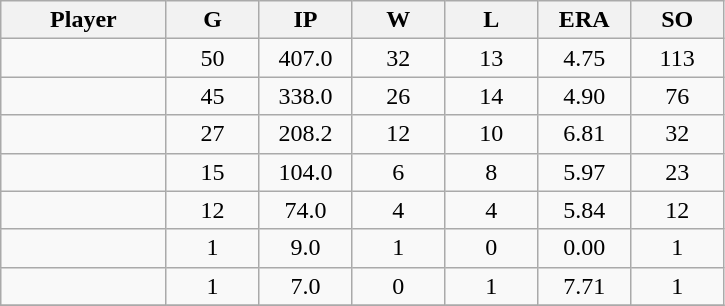<table class="wikitable sortable">
<tr>
<th bgcolor="#DDDDFF" width="16%">Player</th>
<th bgcolor="#DDDDFF" width="9%">G</th>
<th bgcolor="#DDDDFF" width="9%">IP</th>
<th bgcolor="#DDDDFF" width="9%">W</th>
<th bgcolor="#DDDDFF" width="9%">L</th>
<th bgcolor="#DDDDFF" width="9%">ERA</th>
<th bgcolor="#DDDDFF" width="9%">SO</th>
</tr>
<tr align="center">
<td></td>
<td>50</td>
<td>407.0</td>
<td>32</td>
<td>13</td>
<td>4.75</td>
<td>113</td>
</tr>
<tr align="center">
<td></td>
<td>45</td>
<td>338.0</td>
<td>26</td>
<td>14</td>
<td>4.90</td>
<td>76</td>
</tr>
<tr align="center">
<td></td>
<td>27</td>
<td>208.2</td>
<td>12</td>
<td>10</td>
<td>6.81</td>
<td>32</td>
</tr>
<tr align="center">
<td></td>
<td>15</td>
<td>104.0</td>
<td>6</td>
<td>8</td>
<td>5.97</td>
<td>23</td>
</tr>
<tr align="center">
<td></td>
<td>12</td>
<td>74.0</td>
<td>4</td>
<td>4</td>
<td>5.84</td>
<td>12</td>
</tr>
<tr align="center">
<td></td>
<td>1</td>
<td>9.0</td>
<td>1</td>
<td>0</td>
<td>0.00</td>
<td>1</td>
</tr>
<tr align="center">
<td></td>
<td>1</td>
<td>7.0</td>
<td>0</td>
<td>1</td>
<td>7.71</td>
<td>1</td>
</tr>
<tr align="center">
</tr>
</table>
